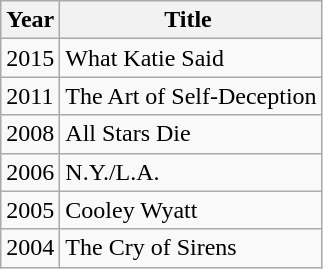<table class="wikitable">
<tr>
<th>Year</th>
<th>Title </th>
</tr>
<tr>
<td>2015</td>
<td>What Katie Said</td>
</tr>
<tr>
<td>2011</td>
<td>The Art of Self-Deception</td>
</tr>
<tr>
<td>2008</td>
<td>All Stars Die</td>
</tr>
<tr>
<td>2006</td>
<td>N.Y./L.A.</td>
</tr>
<tr>
<td>2005</td>
<td>Cooley Wyatt</td>
</tr>
<tr>
<td>2004</td>
<td>The Cry of Sirens</td>
</tr>
</table>
